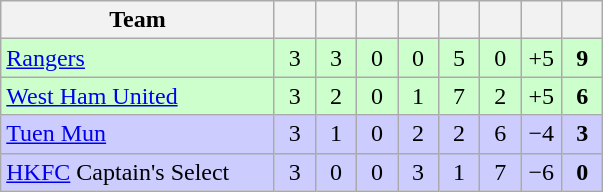<table class="wikitable" style="text-align:center;">
<tr>
<th width=175>Team</th>
<th width=20></th>
<th width=20></th>
<th width=20></th>
<th width=20></th>
<th width=20></th>
<th width=20></th>
<th width=20></th>
<th width=20></th>
</tr>
<tr bgcolor="#ccffcc">
<td align="left"><a href='#'>Rangers</a></td>
<td>3</td>
<td>3</td>
<td>0</td>
<td>0</td>
<td>5</td>
<td>0</td>
<td>+5</td>
<td><strong>9</strong></td>
</tr>
<tr bgcolor="#ccffcc">
<td align="left"><a href='#'>West Ham United</a></td>
<td>3</td>
<td>2</td>
<td>0</td>
<td>1</td>
<td>7</td>
<td>2</td>
<td>+5</td>
<td><strong>6</strong></td>
</tr>
<tr bgcolor="#ccccff">
<td align="left"><a href='#'>Tuen Mun</a></td>
<td>3</td>
<td>1</td>
<td>0</td>
<td>2</td>
<td>2</td>
<td>6</td>
<td>−4</td>
<td><strong>3</strong></td>
</tr>
<tr bgcolor="#ccccff">
<td align="left"><a href='#'>HKFC</a> Captain's Select</td>
<td>3</td>
<td>0</td>
<td>0</td>
<td>3</td>
<td>1</td>
<td>7</td>
<td>−6</td>
<td><strong>0</strong></td>
</tr>
</table>
